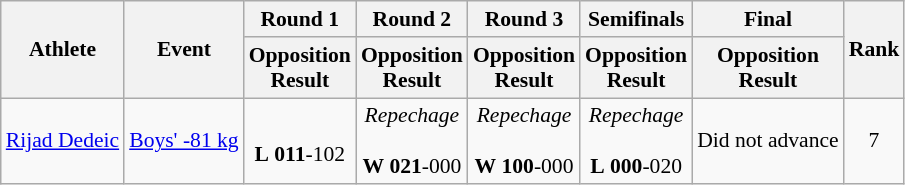<table class="wikitable" border="1" style="font-size:90%">
<tr>
<th rowspan=2>Athlete</th>
<th rowspan=2>Event</th>
<th>Round 1</th>
<th>Round 2</th>
<th>Round 3</th>
<th>Semifinals</th>
<th>Final</th>
<th rowspan=2>Rank</th>
</tr>
<tr>
<th>Opposition<br>Result</th>
<th>Opposition<br>Result</th>
<th>Opposition<br>Result</th>
<th>Opposition<br>Result</th>
<th>Opposition<br>Result</th>
</tr>
<tr>
<td><a href='#'>Rijad Dedeic</a></td>
<td><a href='#'>Boys' -81 kg</a></td>
<td align=center> <br> <strong>L</strong> <strong>011</strong>-102</td>
<td align=center><em>Repechage</em><br> <br> <strong>W</strong> <strong>021</strong>-000</td>
<td align=center><em>Repechage</em><br> <br> <strong>W</strong> <strong>100</strong>-000</td>
<td align=center><em>Repechage</em><br> <br> <strong>L</strong> <strong>000</strong>-020</td>
<td align=center>Did not advance</td>
<td align=center>7</td>
</tr>
</table>
